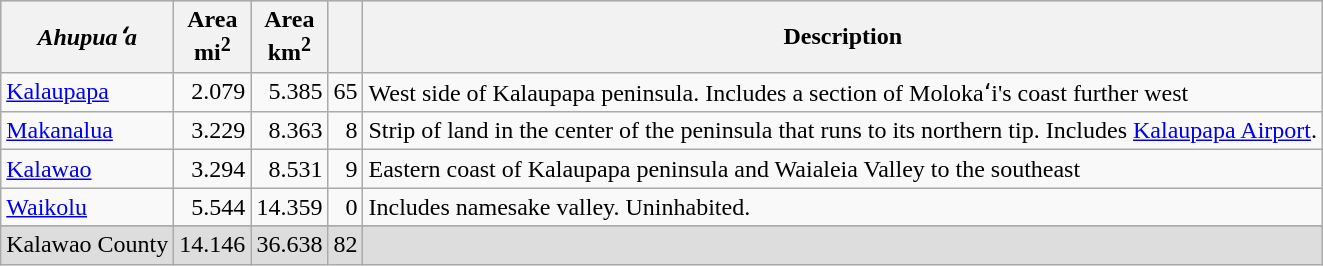<table class="wikitable sortable">
<tr style="background: #CCC;">
<th align="left"><em>Ahupuaʻa</em></th>
<th>Area<br>mi<sup>2</sup></th>
<th>Area<br>km<sup>2</sup></th>
<th></th>
<th>Description</th>
</tr>
<tr>
<td><a href='#'>Kalaupapa</a></td>
<td align="right">2.079</td>
<td align="right">5.385</td>
<td align="right">65</td>
<td>West side of Kalaupapa peninsula. Includes a section of Molokaʻi's coast further west</td>
</tr>
<tr>
<td><a href='#'>Makanalua</a></td>
<td align="right">3.229</td>
<td align="right">8.363</td>
<td align="right">8</td>
<td>Strip of land in the center of the peninsula that runs to its northern tip. Includes <a href='#'>Kalaupapa Airport</a>.</td>
</tr>
<tr>
<td><a href='#'>Kalawao</a></td>
<td align="right">3.294</td>
<td align="right">8.531</td>
<td align="right">9</td>
<td>Eastern coast of Kalaupapa peninsula and Waialeia Valley to the southeast</td>
</tr>
<tr>
<td><a href='#'>Waikolu</a></td>
<td align="right">5.544</td>
<td align="right">14.359</td>
<td align="right">0</td>
<td>Includes namesake valley. Uninhabited.</td>
</tr>
<tr>
</tr>
<tr style="background: #DDD;" | class="sortbottom">
<td>Kalawao County</td>
<td align="right">14.146</td>
<td align="right">36.638</td>
<td align="right">82</td>
<td></td>
</tr>
</table>
